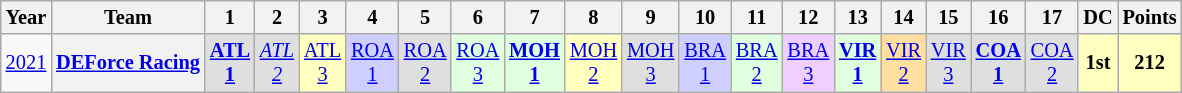<table class="wikitable" style="text-align:center; font-size:85%;">
<tr>
<th>Year</th>
<th>Team</th>
<th>1</th>
<th>2</th>
<th>3</th>
<th>4</th>
<th>5</th>
<th>6</th>
<th>7</th>
<th>8</th>
<th>9</th>
<th>10</th>
<th>11</th>
<th>12</th>
<th>13</th>
<th>14</th>
<th>15</th>
<th>16</th>
<th>17</th>
<th>DC</th>
<th>Points</th>
</tr>
<tr>
<td><a href='#'>2021</a></td>
<th nowrap><a href='#'>DEForce Racing</a></th>
<td style="background:#DFDFDF;"><strong><a href='#'>ATL<br>1</a></strong><br></td>
<td style="background:#DFDFDF;"><em><a href='#'>ATL<br>2</a></em><br></td>
<td style="background:#FFFFBF;"><a href='#'>ATL<br>3</a><br></td>
<td style="background:#CFCFFF;"><a href='#'>ROA<br>1</a><br></td>
<td style="background:#DFDFDF;"><a href='#'>ROA<br>2</a><br></td>
<td style="background:#DFFFDF;"><a href='#'>ROA<br>3</a><br></td>
<td style="background:#DFFFDF;"><strong><a href='#'>MOH<br>1</a></strong><br></td>
<td style="background:#FFFFBF;"><a href='#'>MOH<br>2</a><br></td>
<td style="background:#DFDFDF;"><a href='#'>MOH<br>3</a><br></td>
<td style="background:#CFCFFF;"><a href='#'>BRA<br>1</a><br></td>
<td style="background:#DFFFDF;"><a href='#'>BRA<br>2</a><br></td>
<td style="background:#EFCFFF;"><a href='#'>BRA<br>3</a><br></td>
<td style="background:#DFFFDF;"><strong><a href='#'>VIR<br>1</a></strong><br></td>
<td style="background:#FFDF9F;"><a href='#'>VIR<br>2</a><br></td>
<td style="background:#DFDFDF;"><a href='#'>VIR<br>3</a><br></td>
<td style="background:#DFDFDF;"><strong><a href='#'>COA<br>1</a></strong><br></td>
<td style="background:#DFDFDF;"><a href='#'>COA<br>2</a><br></td>
<th style="background:#FFFFBF;">1st</th>
<th style="background:#FFFFBF;">212</th>
</tr>
</table>
